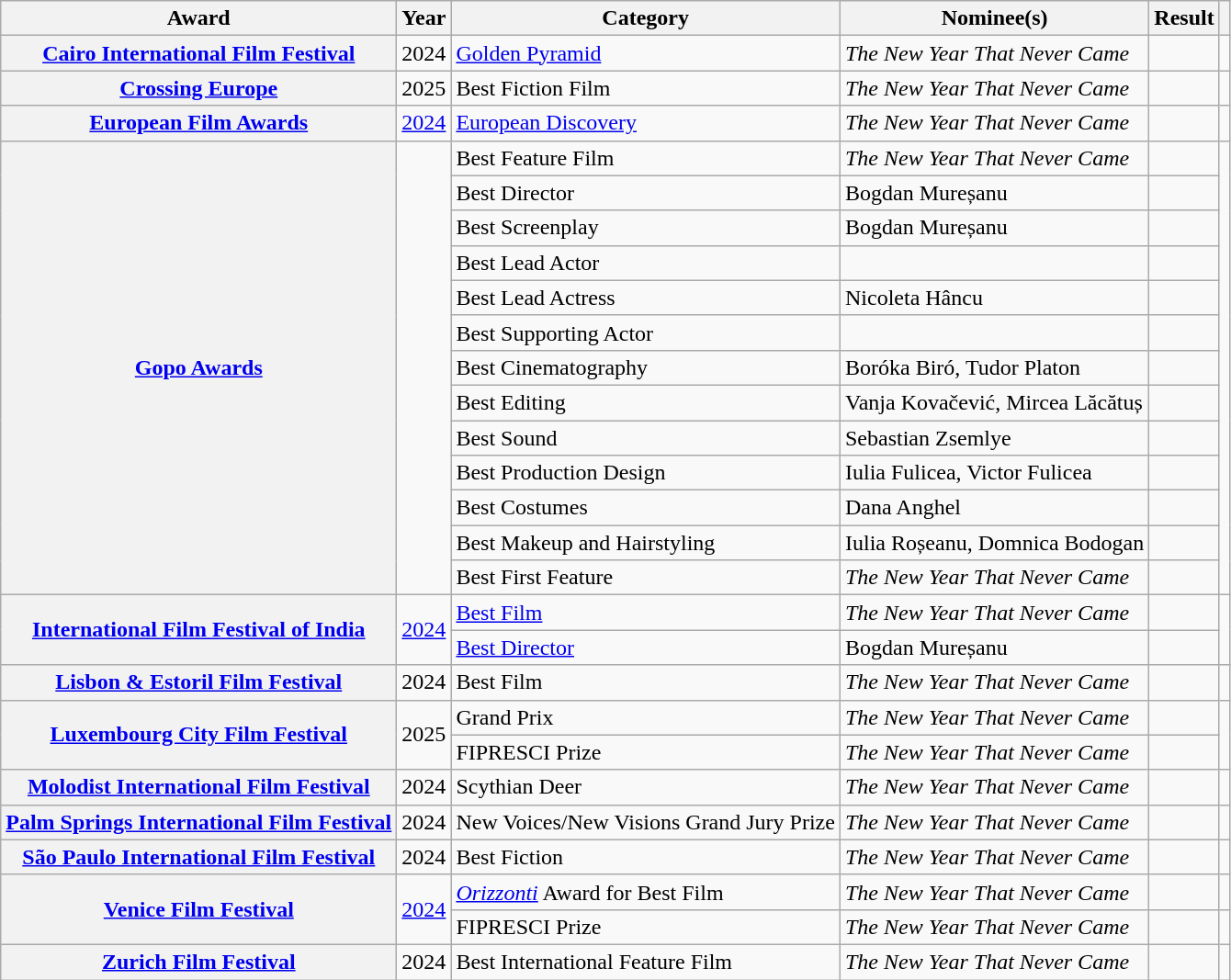<table class="wikitable plainrowheaders sortable">
<tr>
<th>Award</th>
<th>Year</th>
<th>Category</th>
<th>Nominee(s)</th>
<th>Result</th>
<th class="unsortable"></th>
</tr>
<tr>
<th scope="row"><a href='#'>Cairo International Film Festival</a></th>
<td>2024</td>
<td><a href='#'>Golden Pyramid</a></td>
<td><em>The New Year That Never Came</em></td>
<td></td>
<td></td>
</tr>
<tr>
<th scope="row"><a href='#'>Crossing Europe</a></th>
<td>2025</td>
<td>Best Fiction Film</td>
<td><em>The New Year That Never Came</em></td>
<td></td>
<td></td>
</tr>
<tr>
<th scope="row"><a href='#'>European Film Awards</a></th>
<td><a href='#'>2024</a></td>
<td><a href='#'>European Discovery</a></td>
<td><em>The New Year That Never Came</em></td>
<td></td>
<td></td>
</tr>
<tr>
<th rowspan="13" scope="row"><a href='#'>Gopo Awards</a></th>
<td rowspan="13"></td>
<td>Best Feature Film</td>
<td><em>The New Year That Never Came</em></td>
<td></td>
<td rowspan="13"></td>
</tr>
<tr>
<td>Best Director</td>
<td>Bogdan Mureșanu</td>
<td></td>
</tr>
<tr>
<td>Best Screenplay</td>
<td>Bogdan Mureșanu</td>
<td></td>
</tr>
<tr>
<td>Best Lead Actor</td>
<td></td>
<td></td>
</tr>
<tr>
<td>Best Lead Actress</td>
<td>Nicoleta Hâncu</td>
<td></td>
</tr>
<tr>
<td>Best Supporting Actor</td>
<td></td>
<td></td>
</tr>
<tr>
<td>Best Cinematography</td>
<td>Boróka Biró, Tudor Platon</td>
<td></td>
</tr>
<tr>
<td>Best Editing</td>
<td>Vanja Kovačević, Mircea Lăcătuș</td>
<td></td>
</tr>
<tr>
<td>Best Sound</td>
<td>Sebastian Zsemlye</td>
<td></td>
</tr>
<tr>
<td>Best Production Design</td>
<td>Iulia Fulicea, Victor Fulicea</td>
<td></td>
</tr>
<tr>
<td>Best Costumes</td>
<td>Dana Anghel</td>
<td></td>
</tr>
<tr>
<td>Best Makeup and Hairstyling</td>
<td>Iulia Roșeanu, Domnica Bodogan</td>
<td></td>
</tr>
<tr>
<td>Best First Feature</td>
<td><em>The New Year That Never Came</em></td>
<td></td>
</tr>
<tr>
<th rowspan="2" scope="row"><a href='#'>International Film Festival of India</a></th>
<td rowspan="2"><a href='#'>2024</a></td>
<td><a href='#'>Best Film</a></td>
<td><em>The New Year That Never Came</em></td>
<td></td>
<td rowspan="2"></td>
</tr>
<tr>
<td><a href='#'>Best Director</a></td>
<td>Bogdan Mureșanu</td>
<td></td>
</tr>
<tr>
<th scope="row"><a href='#'>Lisbon & Estoril Film Festival</a></th>
<td>2024</td>
<td>Best Film</td>
<td><em>The New Year That Never Came</em></td>
<td></td>
<td></td>
</tr>
<tr>
<th rowspan="2" scope="row"><a href='#'>Luxembourg City Film Festival</a></th>
<td rowspan="2">2025</td>
<td>Grand Prix</td>
<td><em>The New Year That Never Came</em></td>
<td></td>
<td rowspan="2"></td>
</tr>
<tr>
<td>FIPRESCI Prize</td>
<td><em>The New Year That Never Came</em></td>
<td></td>
</tr>
<tr>
<th scope="row"><a href='#'>Molodist International Film Festival</a></th>
<td>2024</td>
<td>Scythian Deer</td>
<td><em>The New Year That Never Came</em></td>
<td></td>
<td></td>
</tr>
<tr>
<th scope="row"><a href='#'>Palm Springs International Film Festival</a></th>
<td>2024</td>
<td>New Voices/New Visions Grand Jury Prize</td>
<td><em>The New Year That Never Came</em></td>
<td></td>
<td></td>
</tr>
<tr>
<th scope="row"><a href='#'>São Paulo International Film Festival</a></th>
<td>2024</td>
<td>Best Fiction</td>
<td><em>The New Year That Never Came</em></td>
<td></td>
<td></td>
</tr>
<tr>
<th rowspan="2" scope="row"><a href='#'>Venice Film Festival</a></th>
<td rowspan="2"><a href='#'>2024</a></td>
<td><em><a href='#'>Orizzonti</a></em> Award for Best Film</td>
<td><em>The New Year That Never Came</em></td>
<td></td>
<td></td>
</tr>
<tr>
<td>FIPRESCI Prize</td>
<td><em>The New Year That Never Came</em></td>
<td></td>
<td></td>
</tr>
<tr>
<th scope="row"><a href='#'>Zurich Film Festival</a></th>
<td>2024</td>
<td>Best International Feature Film</td>
<td><em>The New Year That Never Came</em></td>
<td></td>
<td></td>
</tr>
</table>
